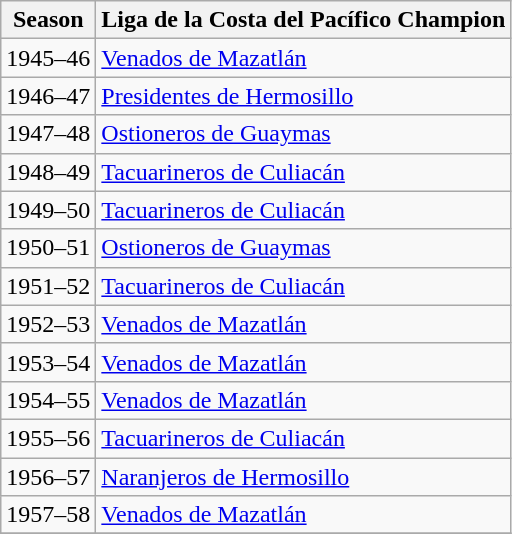<table class="wikitable">
<tr>
<th>Season</th>
<th>Liga de la Costa del Pacífico Champion</th>
</tr>
<tr>
<td>1945–46</td>
<td><a href='#'>Venados de Mazatlán</a></td>
</tr>
<tr>
<td>1946–47</td>
<td><a href='#'>Presidentes de Hermosillo</a></td>
</tr>
<tr>
<td>1947–48</td>
<td><a href='#'>Ostioneros de Guaymas</a></td>
</tr>
<tr>
<td>1948–49</td>
<td><a href='#'>Tacuarineros de Culiacán</a></td>
</tr>
<tr>
<td>1949–50</td>
<td><a href='#'>Tacuarineros de Culiacán</a></td>
</tr>
<tr>
<td>1950–51</td>
<td><a href='#'>Ostioneros de Guaymas</a></td>
</tr>
<tr>
<td>1951–52</td>
<td><a href='#'>Tacuarineros de Culiacán</a></td>
</tr>
<tr>
<td>1952–53</td>
<td><a href='#'>Venados de Mazatlán</a></td>
</tr>
<tr>
<td>1953–54</td>
<td><a href='#'>Venados de Mazatlán</a></td>
</tr>
<tr>
<td>1954–55</td>
<td><a href='#'>Venados de Mazatlán</a></td>
</tr>
<tr>
<td>1955–56</td>
<td><a href='#'>Tacuarineros de Culiacán</a></td>
</tr>
<tr>
<td>1956–57</td>
<td><a href='#'>Naranjeros de Hermosillo</a></td>
</tr>
<tr>
<td>1957–58</td>
<td><a href='#'>Venados de Mazatlán</a></td>
</tr>
<tr>
</tr>
</table>
